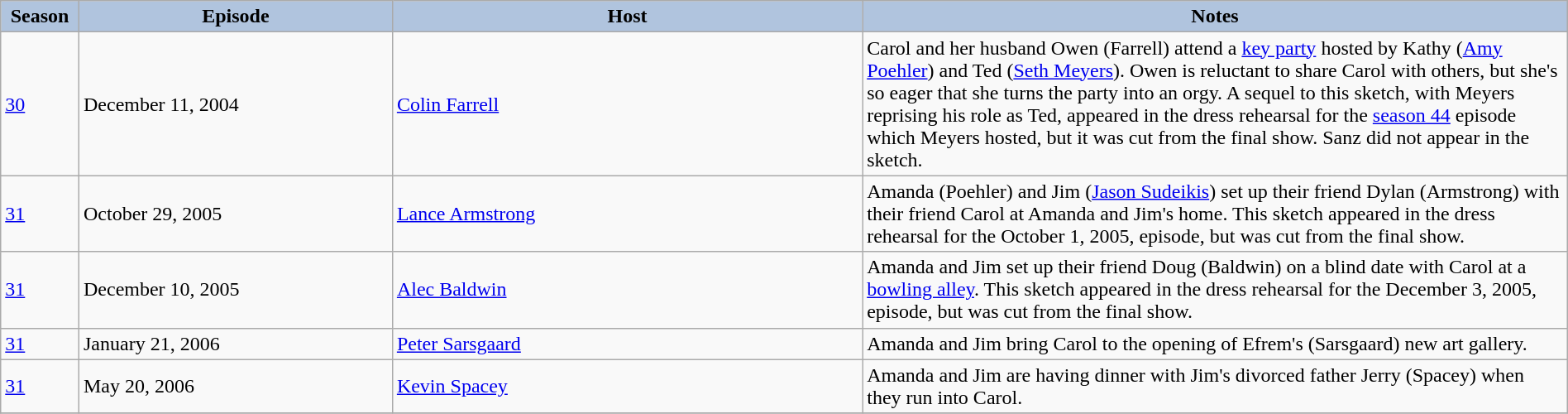<table class="wikitable" style="width:100%;">
<tr>
<th style="background:#B0C4DE;" width="5%">Season</th>
<th style="background:#B0C4DE;" width="20%">Episode</th>
<th style="background:#B0C4DE;" width="30%">Host</th>
<th style="background:#B0C4DE;" width="45%">Notes</th>
</tr>
<tr>
<td><a href='#'>30</a></td>
<td>December 11, 2004</td>
<td><a href='#'>Colin Farrell</a></td>
<td>Carol and her husband Owen (Farrell) attend a <a href='#'>key party</a> hosted by Kathy (<a href='#'>Amy Poehler</a>) and Ted (<a href='#'>Seth Meyers</a>). Owen is reluctant to share Carol with others, but she's so eager that she turns the party into an orgy. A sequel to this sketch, with Meyers reprising his role as Ted, appeared in the dress rehearsal for the <a href='#'>season 44</a> episode which Meyers hosted, but it was cut from the final show. Sanz did not appear in the sketch.</td>
</tr>
<tr>
<td><a href='#'>31</a></td>
<td>October 29, 2005</td>
<td><a href='#'>Lance Armstrong</a></td>
<td>Amanda (Poehler) and Jim (<a href='#'>Jason Sudeikis</a>) set up their friend Dylan (Armstrong) with their friend Carol at Amanda and Jim's home. This sketch appeared in the dress rehearsal for the October 1, 2005, episode, but was cut from the final show.</td>
</tr>
<tr>
<td><a href='#'>31</a></td>
<td>December 10, 2005</td>
<td><a href='#'>Alec Baldwin</a></td>
<td>Amanda and Jim set up their friend Doug (Baldwin) on a blind date with Carol at a <a href='#'>bowling alley</a>. This sketch appeared in the dress rehearsal for the December 3, 2005, episode, but was cut from the final show.</td>
</tr>
<tr>
<td><a href='#'>31</a></td>
<td>January 21, 2006</td>
<td><a href='#'>Peter Sarsgaard</a></td>
<td>Amanda and Jim bring Carol to the opening of Efrem's (Sarsgaard) new art gallery.</td>
</tr>
<tr>
<td><a href='#'>31</a></td>
<td>May 20, 2006</td>
<td><a href='#'>Kevin Spacey</a></td>
<td>Amanda and Jim are having dinner with Jim's divorced father Jerry (Spacey) when they run into Carol.</td>
</tr>
<tr>
</tr>
</table>
